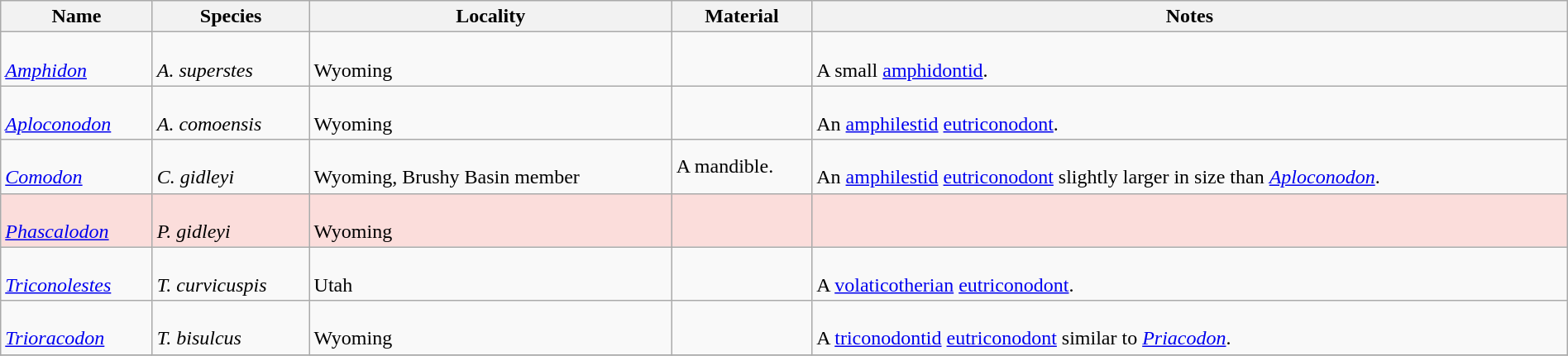<table class="wikitable" align="center" width="100%">
<tr>
<th>Name</th>
<th>Species</th>
<th>Locality</th>
<th>Material</th>
<th>Notes</th>
</tr>
<tr>
<td><br><em><a href='#'>Amphidon</a></em></td>
<td><br><em>A. superstes</em></td>
<td><br>Wyoming</td>
<td></td>
<td><br>A small <a href='#'>amphidontid</a>.</td>
</tr>
<tr>
<td><br><em><a href='#'>Aploconodon</a></em></td>
<td><br><em>A. comoensis</em></td>
<td><br>Wyoming</td>
<td></td>
<td><br>An <a href='#'>amphilestid</a> <a href='#'>eutriconodont</a>.</td>
</tr>
<tr>
<td><br><em><a href='#'>Comodon</a></em></td>
<td><br><em>C. gidleyi</em></td>
<td><br>Wyoming, Brushy Basin member</td>
<td>A mandible.</td>
<td><br>An <a href='#'>amphilestid</a> <a href='#'>eutriconodont</a> slightly larger in size than <em><a href='#'>Aploconodon</a></em>.</td>
</tr>
<tr>
<td style="background:#fbdddb;"><br><em><a href='#'>Phascalodon</a></em></td>
<td style="background:#fbdddb;"><br><em>P. gidleyi</em></td>
<td style="background:#fbdddb;"><br>Wyoming</td>
<td style="background:#fbdddb;"></td>
<td style="background:#fbdddb;"></td>
</tr>
<tr>
<td><br><em><a href='#'>Triconolestes</a></em></td>
<td><br><em>T. curvicuspis</em></td>
<td><br>Utah</td>
<td></td>
<td><br>A <a href='#'>volaticotherian</a> <a href='#'>eutriconodont</a>.</td>
</tr>
<tr>
<td><br><em><a href='#'>Trioracodon</a></em></td>
<td><br><em>T. bisulcus</em></td>
<td><br>Wyoming</td>
<td></td>
<td><br>A <a href='#'>triconodontid</a> <a href='#'>eutriconodont</a> similar to <em><a href='#'>Priacodon</a></em>.</td>
</tr>
<tr>
</tr>
</table>
